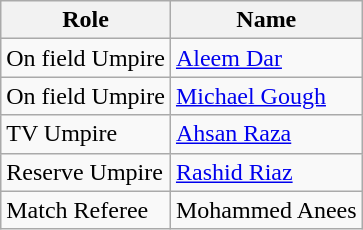<table class="wikitable">
<tr>
<th>Role</th>
<th>Name</th>
</tr>
<tr>
<td>On field Umpire</td>
<td> <a href='#'>Aleem Dar</a></td>
</tr>
<tr>
<td>On field Umpire</td>
<td> <a href='#'>Michael Gough</a></td>
</tr>
<tr>
<td>TV Umpire</td>
<td> <a href='#'>Ahsan Raza</a></td>
</tr>
<tr>
<td>Reserve Umpire</td>
<td> <a href='#'>Rashid Riaz</a></td>
</tr>
<tr>
<td>Match Referee</td>
<td> Mohammed Anees</td>
</tr>
</table>
